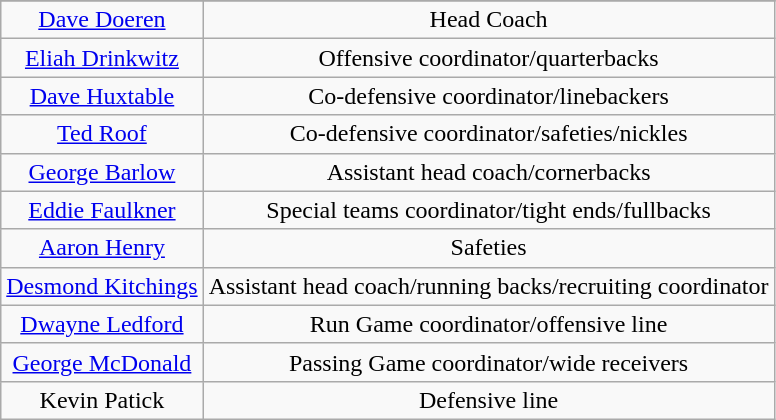<table class="wikitable">
<tr>
</tr>
<tr align="center">
<td><a href='#'>Dave Doeren</a></td>
<td>Head Coach</td>
</tr>
<tr align="center">
<td><a href='#'>Eliah Drinkwitz</a></td>
<td>Offensive coordinator/quarterbacks</td>
</tr>
<tr align="center">
<td><a href='#'>Dave Huxtable</a></td>
<td>Co-defensive coordinator/linebackers</td>
</tr>
<tr align="center">
<td><a href='#'>Ted Roof</a></td>
<td>Co-defensive coordinator/safeties/nickles</td>
</tr>
<tr align="center">
<td><a href='#'>George Barlow</a></td>
<td>Assistant head coach/cornerbacks</td>
</tr>
<tr align="center">
<td><a href='#'>Eddie Faulkner</a></td>
<td>Special teams coordinator/tight ends/fullbacks</td>
</tr>
<tr align="center">
<td><a href='#'>Aaron Henry</a></td>
<td>Safeties</td>
</tr>
<tr align="center">
<td><a href='#'>Desmond Kitchings</a></td>
<td>Assistant head coach/running backs/recruiting coordinator</td>
</tr>
<tr align="center">
<td><a href='#'>Dwayne Ledford</a></td>
<td>Run Game coordinator/offensive line</td>
</tr>
<tr align="center">
<td><a href='#'>George McDonald</a></td>
<td>Passing Game coordinator/wide receivers</td>
</tr>
<tr align="center">
<td>Kevin Patick</td>
<td>Defensive line</td>
</tr>
</table>
